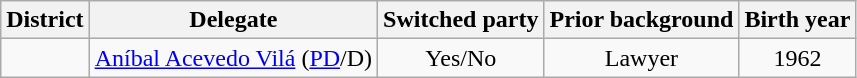<table class="sortable wikitable" style="text-align:center">
<tr>
<th>District</th>
<th>Delegate</th>
<th>Switched party</th>
<th>Prior background</th>
<th>Birth year</th>
</tr>
<tr>
<td></td>
<td><a href='#'>Aníbal Acevedo Vilá</a> (<a href='#'>PD</a>/D)</td>
<td>Yes/No</td>
<td>Lawyer</td>
<td>1962</td>
</tr>
</table>
